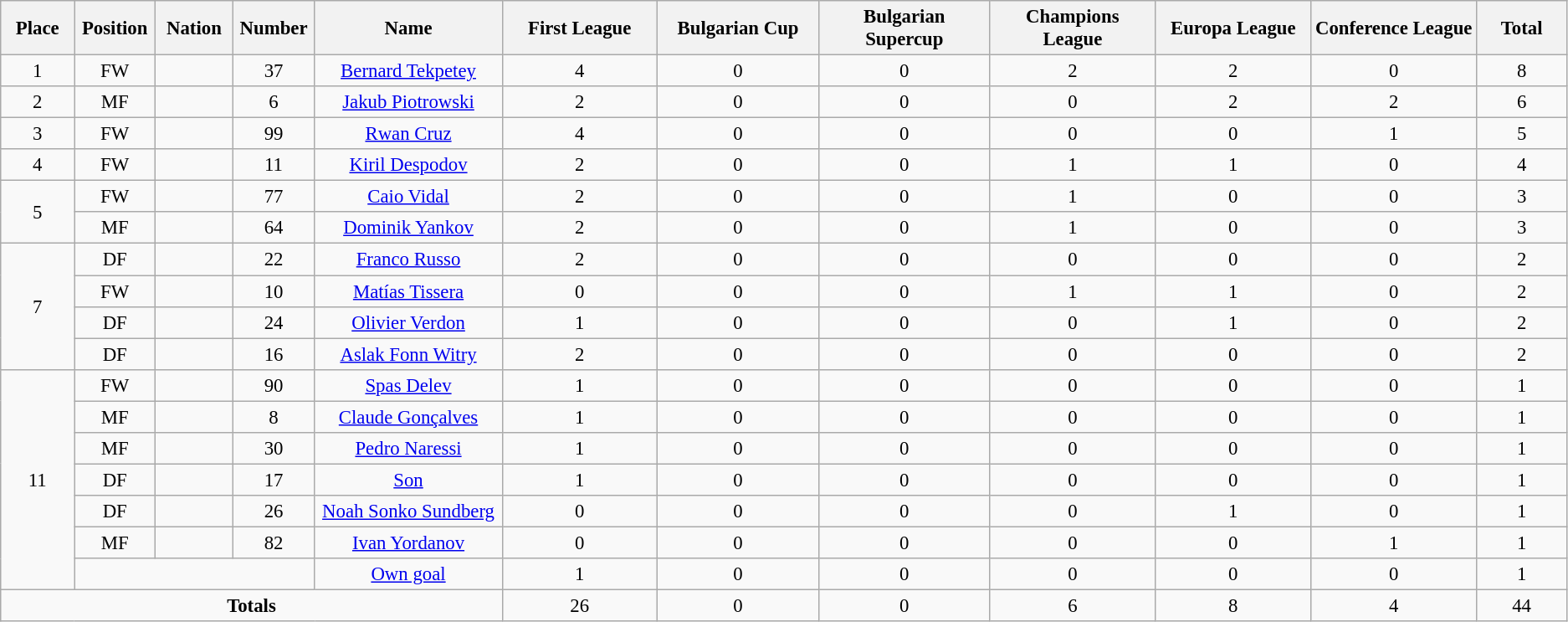<table class="wikitable" style="font-size: 95%; text-align: center;">
<tr>
<th width=60>Place</th>
<th width=60>Position</th>
<th width=60>Nation</th>
<th width=60>Number</th>
<th width=180>Name</th>
<th width=150>First League</th>
<th width=150>Bulgarian Cup</th>
<th width=160>Bulgarian Supercup</th>
<th width=150>Champions League</th>
<th width=150>Europa League</th>
<th width=150>Conference League</th>
<th width=80>Total</th>
</tr>
<tr>
<td>1</td>
<td>FW</td>
<td></td>
<td>37</td>
<td><a href='#'>Bernard Tekpetey</a></td>
<td>4</td>
<td>0</td>
<td>0</td>
<td>2</td>
<td>2</td>
<td>0</td>
<td>8</td>
</tr>
<tr>
<td>2</td>
<td>MF</td>
<td></td>
<td>6</td>
<td><a href='#'>Jakub Piotrowski</a></td>
<td>2</td>
<td>0</td>
<td>0</td>
<td>0</td>
<td>2</td>
<td>2</td>
<td>6</td>
</tr>
<tr>
<td>3</td>
<td>FW</td>
<td></td>
<td>99</td>
<td><a href='#'>Rwan Cruz</a></td>
<td>4</td>
<td>0</td>
<td>0</td>
<td>0</td>
<td>0</td>
<td>1</td>
<td>5</td>
</tr>
<tr>
<td>4</td>
<td>FW</td>
<td></td>
<td>11</td>
<td><a href='#'>Kiril Despodov</a> </td>
<td>2</td>
<td>0</td>
<td>0</td>
<td>1</td>
<td>1</td>
<td>0</td>
<td>4</td>
</tr>
<tr>
<td rowspan=2>5</td>
<td>FW</td>
<td></td>
<td>77</td>
<td><a href='#'>Caio Vidal</a></td>
<td>2</td>
<td>0</td>
<td>0</td>
<td>1</td>
<td>0</td>
<td>0</td>
<td>3</td>
</tr>
<tr>
<td>MF</td>
<td></td>
<td>64</td>
<td><a href='#'>Dominik Yankov</a></td>
<td>2</td>
<td>0</td>
<td>0</td>
<td>1</td>
<td>0</td>
<td>0</td>
<td>3</td>
</tr>
<tr>
<td rowspan=4>7</td>
<td>DF</td>
<td></td>
<td>22</td>
<td><a href='#'>Franco Russo</a></td>
<td>2</td>
<td>0</td>
<td>0</td>
<td>0</td>
<td>0</td>
<td>0</td>
<td>2</td>
</tr>
<tr>
<td>FW</td>
<td></td>
<td>10</td>
<td><a href='#'>Matías Tissera</a></td>
<td>0</td>
<td>0</td>
<td>0</td>
<td>1</td>
<td>1</td>
<td>0</td>
<td>2</td>
</tr>
<tr>
<td>DF</td>
<td></td>
<td>24</td>
<td><a href='#'>Olivier Verdon</a></td>
<td>1</td>
<td>0</td>
<td>0</td>
<td>0</td>
<td>1</td>
<td>0</td>
<td>2</td>
</tr>
<tr>
<td>DF</td>
<td></td>
<td>16</td>
<td><a href='#'>Aslak Fonn Witry</a></td>
<td>2</td>
<td>0</td>
<td>0</td>
<td>0</td>
<td>0</td>
<td>0</td>
<td>2</td>
</tr>
<tr>
<td rowspan=7>11</td>
<td>FW</td>
<td></td>
<td>90</td>
<td><a href='#'>Spas Delev</a></td>
<td>1</td>
<td>0</td>
<td>0</td>
<td>0</td>
<td>0</td>
<td>0</td>
<td>1</td>
</tr>
<tr>
<td>MF</td>
<td></td>
<td>8</td>
<td><a href='#'>Claude Gonçalves</a></td>
<td>1</td>
<td>0</td>
<td>0</td>
<td>0</td>
<td>0</td>
<td>0</td>
<td>1</td>
</tr>
<tr>
<td>MF</td>
<td></td>
<td>30</td>
<td><a href='#'>Pedro Naressi</a></td>
<td>1</td>
<td>0</td>
<td>0</td>
<td>0</td>
<td>0</td>
<td>0</td>
<td>1</td>
</tr>
<tr>
<td>DF</td>
<td></td>
<td>17</td>
<td><a href='#'>Son</a></td>
<td>1</td>
<td>0</td>
<td>0</td>
<td>0</td>
<td>0</td>
<td>0</td>
<td>1</td>
</tr>
<tr>
<td>DF</td>
<td></td>
<td>26</td>
<td><a href='#'>Noah Sonko Sundberg</a></td>
<td>0</td>
<td>0</td>
<td>0</td>
<td>0</td>
<td>1</td>
<td>0</td>
<td>1</td>
</tr>
<tr>
<td>MF</td>
<td></td>
<td>82</td>
<td><a href='#'>Ivan Yordanov</a></td>
<td>0</td>
<td>0</td>
<td>0</td>
<td>0</td>
<td>0</td>
<td>1</td>
<td>1</td>
</tr>
<tr>
<td colspan="3"></td>
<td><a href='#'>Own goal</a></td>
<td>1</td>
<td>0</td>
<td>0</td>
<td>0</td>
<td>0</td>
<td>0</td>
<td>1</td>
</tr>
<tr>
<td colspan="5"><strong>Totals</strong></td>
<td>26</td>
<td>0</td>
<td>0</td>
<td>6</td>
<td>8</td>
<td>4</td>
<td>44</td>
</tr>
</table>
